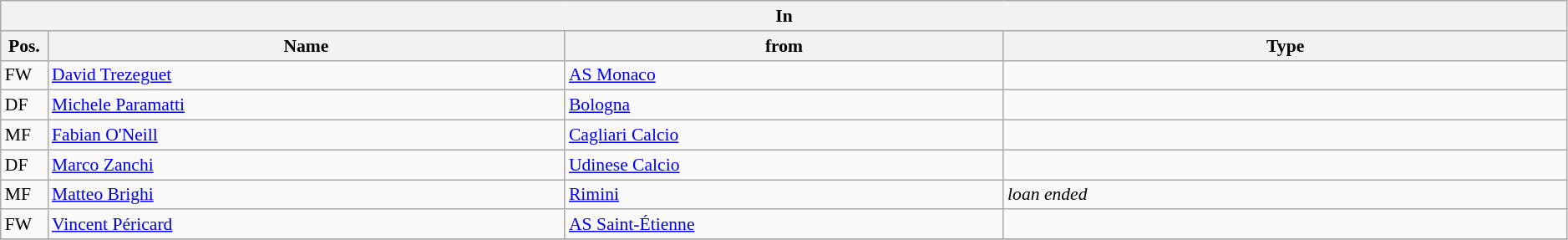<table class="wikitable" style="font-size:90%;width:99%;">
<tr>
<th colspan="4">In</th>
</tr>
<tr>
<th width=3%>Pos.</th>
<th width=33%>Name</th>
<th width=28%>from</th>
<th width=36%>Type</th>
</tr>
<tr>
<td>FW</td>
<td><a href='#'>David Trezeguet</a></td>
<td><a href='#'>AS Monaco</a></td>
<td></td>
</tr>
<tr>
<td>DF</td>
<td><a href='#'>Michele Paramatti</a></td>
<td><a href='#'>Bologna</a></td>
<td></td>
</tr>
<tr>
<td>MF</td>
<td><a href='#'>Fabian O'Neill</a></td>
<td><a href='#'>Cagliari Calcio</a></td>
<td></td>
</tr>
<tr>
<td>DF</td>
<td><a href='#'>Marco Zanchi</a></td>
<td><a href='#'>Udinese Calcio</a></td>
<td></td>
</tr>
<tr>
<td>MF</td>
<td><a href='#'>Matteo Brighi</a></td>
<td><a href='#'>Rimini</a></td>
<td><em>loan ended</em></td>
</tr>
<tr>
<td>FW</td>
<td><a href='#'>Vincent Péricard</a></td>
<td><a href='#'>AS Saint-Étienne</a></td>
<td></td>
</tr>
<tr>
</tr>
</table>
